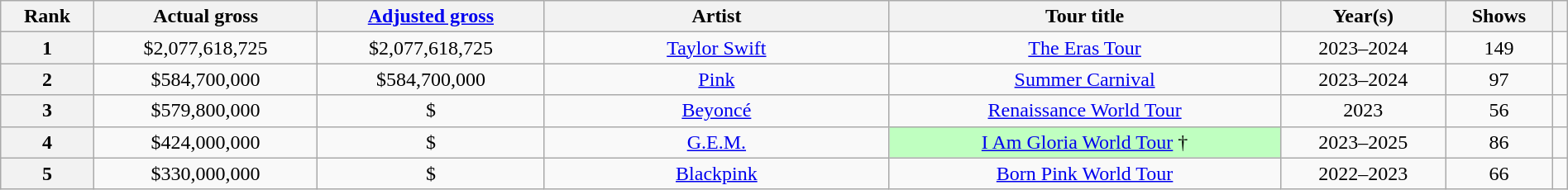<table class="wikitable sortable plainrowheaders" style="text-align:center;" width=100%>
<tr>
<th class="unsortable">Rank</th>
<th>Actual gross</th>
<th><a href='#'>Adjusted gross</a> <br></th>
<th width=22%>Artist</th>
<th width=25%>Tour title</th>
<th>Year(s)</th>
<th>Shows</th>
<th class="unsortable"></th>
</tr>
<tr>
<th>1</th>
<td>$2,077,618,725</td>
<td>$2,077,618,725</td>
<td><a href='#'>Taylor Swift</a></td>
<td align="center"><a href='#'>The Eras Tour</a></td>
<td>2023–2024</td>
<td>149</td>
<td align="center"></td>
</tr>
<tr>
<th>2</th>
<td>$584,700,000</td>
<td>$584,700,000</td>
<td><a href='#'>Pink</a></td>
<td align="center"><a href='#'>Summer Carnival</a></td>
<td>2023–2024</td>
<td>97</td>
<td align=center></td>
</tr>
<tr>
<th>3</th>
<td>$579,800,000</td>
<td>$</td>
<td><a href='#'>Beyoncé</a></td>
<td><a href='#'>Renaissance World Tour</a></td>
<td>2023</td>
<td>56</td>
<td align="center"></td>
</tr>
<tr>
<th>4</th>
<td>$424,000,000</td>
<td>$</td>
<td><a href='#'>G.E.M.</a></td>
<td align="center" style="background:#BFFFC0;"><a href='#'>I Am Gloria World Tour</a> †</td>
<td>2023–2025</td>
<td>86</td>
<td style="text-align:center;"></td>
</tr>
<tr>
<th>5</th>
<td>$330,000,000</td>
<td>$</td>
<td><a href='#'>Blackpink</a></td>
<td><a href='#'>Born Pink World Tour</a></td>
<td>2022–2023</td>
<td>66</td>
<td align=center></td>
</tr>
</table>
